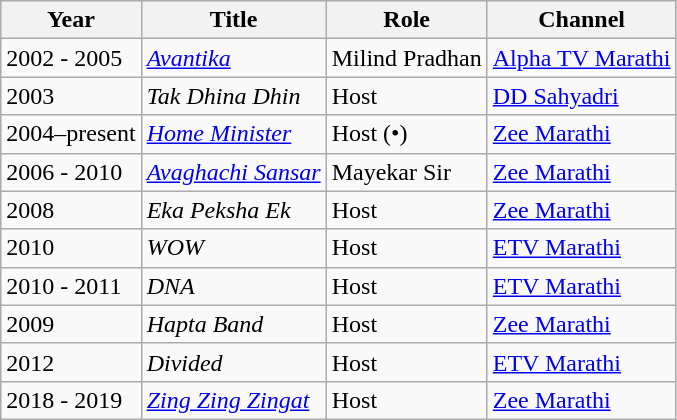<table class="wikitable sortable">
<tr>
<th>Year</th>
<th>Title</th>
<th>Role</th>
<th>Channel</th>
</tr>
<tr>
<td>2002 - 2005</td>
<td><em><a href='#'>Avantika</a></em></td>
<td>Milind Pradhan</td>
<td><a href='#'>Alpha TV Marathi</a></td>
</tr>
<tr>
<td>2003</td>
<td><em>Tak Dhina Dhin</em></td>
<td>Host</td>
<td><a href='#'>DD Sahyadri</a></td>
</tr>
<tr>
<td>2004–present</td>
<td><em><a href='#'>Home Minister</a></em></td>
<td>Host (•)</td>
<td><a href='#'>Zee Marathi</a></td>
</tr>
<tr>
<td>2006 - 2010</td>
<td><em><a href='#'>Avaghachi Sansar</a></em></td>
<td>Mayekar Sir</td>
<td><a href='#'>Zee Marathi</a></td>
</tr>
<tr>
<td>2008</td>
<td><em>Eka Peksha Ek</em></td>
<td>Host</td>
<td><a href='#'>Zee Marathi</a></td>
</tr>
<tr>
<td>2010</td>
<td><em>WOW</em></td>
<td>Host</td>
<td><a href='#'>ETV Marathi</a></td>
</tr>
<tr>
<td>2010 - 2011</td>
<td><em>DNA</em></td>
<td>Host</td>
<td><a href='#'>ETV Marathi</a></td>
</tr>
<tr>
<td>2009</td>
<td><em>Hapta Band</em></td>
<td>Host</td>
<td><a href='#'>Zee Marathi</a></td>
</tr>
<tr>
<td>2012</td>
<td><em>Divided</em></td>
<td>Host</td>
<td><a href='#'>ETV Marathi</a></td>
</tr>
<tr>
<td>2018 - 2019</td>
<td><em><a href='#'>Zing Zing Zingat</a></em></td>
<td>Host</td>
<td><a href='#'>Zee Marathi</a></td>
</tr>
</table>
